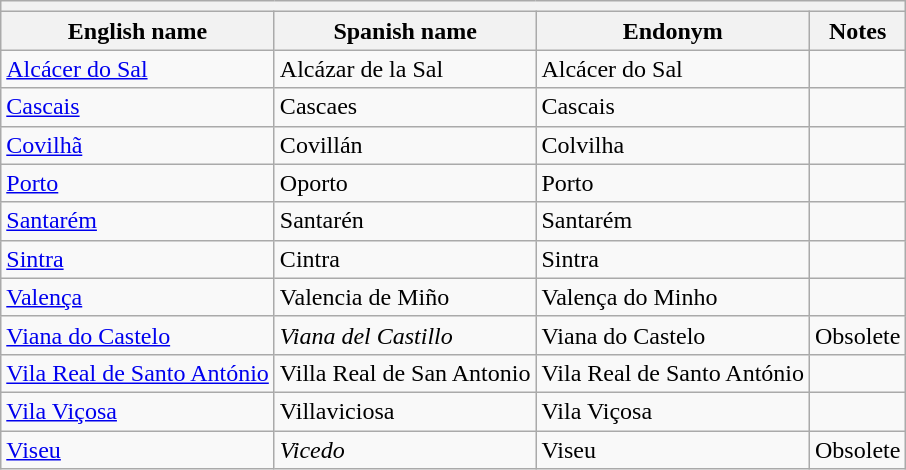<table class="wikitable sortable">
<tr>
<th colspan="4"></th>
</tr>
<tr>
<th>English name</th>
<th>Spanish name</th>
<th>Endonym</th>
<th>Notes</th>
</tr>
<tr>
<td><a href='#'>Alcácer do Sal</a></td>
<td>Alcázar de la Sal</td>
<td>Alcácer do Sal</td>
<td></td>
</tr>
<tr>
<td><a href='#'>Cascais</a></td>
<td>Cascaes</td>
<td>Cascais</td>
<td></td>
</tr>
<tr>
<td><a href='#'>Covilhã</a></td>
<td>Covillán</td>
<td>Colvilha</td>
<td></td>
</tr>
<tr>
<td><a href='#'>Porto</a></td>
<td>Oporto</td>
<td>Porto</td>
<td></td>
</tr>
<tr>
<td><a href='#'>Santarém</a></td>
<td>Santarén</td>
<td>Santarém</td>
<td></td>
</tr>
<tr>
<td><a href='#'>Sintra</a></td>
<td>Cintra</td>
<td>Sintra</td>
<td></td>
</tr>
<tr>
<td><a href='#'>Valença</a></td>
<td>Valencia de Miño</td>
<td>Valença do Minho</td>
<td></td>
</tr>
<tr>
<td><a href='#'>Viana do Castelo</a></td>
<td><em>Viana del Castillo</em></td>
<td>Viana do Castelo</td>
<td>Obsolete</td>
</tr>
<tr>
<td><a href='#'>Vila Real de Santo António</a></td>
<td>Villa Real de San Antonio</td>
<td>Vila Real de Santo António</td>
<td></td>
</tr>
<tr>
<td><a href='#'>Vila Viçosa</a></td>
<td>Villaviciosa</td>
<td>Vila Viçosa</td>
<td></td>
</tr>
<tr>
<td><a href='#'>Viseu</a></td>
<td><em>Vicedo</em></td>
<td>Viseu</td>
<td>Obsolete</td>
</tr>
</table>
